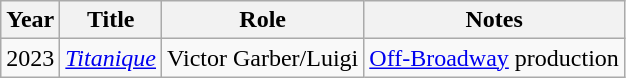<table class="wikitable sortable">
<tr>
<th>Year</th>
<th>Title</th>
<th>Role</th>
<th class="unsortable">Notes</th>
</tr>
<tr>
<td>2023</td>
<td><em><a href='#'>Titanique</a></em></td>
<td>Victor Garber/Luigi</td>
<td><a href='#'>Off-Broadway</a> production</td>
</tr>
</table>
